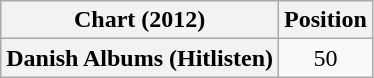<table class="wikitable plainrowheaders" style="text-align:center">
<tr>
<th scope="col">Chart (2012)</th>
<th scope="col">Position</th>
</tr>
<tr>
<th scope="row">Danish Albums (Hitlisten)</th>
<td>50</td>
</tr>
</table>
